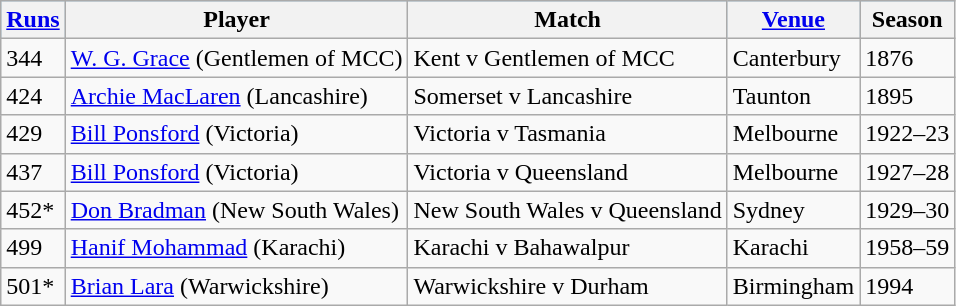<table class="wikitable">
<tr style="background:#87cefa;">
<th><a href='#'>Runs</a></th>
<th>Player</th>
<th>Match</th>
<th><a href='#'>Venue</a></th>
<th>Season</th>
</tr>
<tr>
<td>344</td>
<td><a href='#'>W. G. Grace</a> (Gentlemen of MCC)</td>
<td>Kent v Gentlemen of MCC</td>
<td>Canterbury</td>
<td>1876</td>
</tr>
<tr>
<td>424</td>
<td><a href='#'>Archie MacLaren</a> (Lancashire)</td>
<td>Somerset v Lancashire</td>
<td>Taunton</td>
<td>1895</td>
</tr>
<tr>
<td>429</td>
<td><a href='#'>Bill Ponsford</a> (Victoria)</td>
<td>Victoria v Tasmania</td>
<td>Melbourne</td>
<td>1922–23</td>
</tr>
<tr>
<td>437</td>
<td><a href='#'>Bill Ponsford</a> (Victoria)</td>
<td>Victoria v Queensland</td>
<td>Melbourne</td>
<td>1927–28</td>
</tr>
<tr>
<td>452*</td>
<td><a href='#'>Don Bradman</a> (New South Wales)</td>
<td>New South Wales v Queensland</td>
<td>Sydney</td>
<td>1929–30</td>
</tr>
<tr>
<td>499</td>
<td><a href='#'>Hanif Mohammad</a> (Karachi)</td>
<td>Karachi v Bahawalpur</td>
<td>Karachi</td>
<td>1958–59</td>
</tr>
<tr>
<td>501*</td>
<td><a href='#'>Brian Lara</a> (Warwickshire)</td>
<td>Warwickshire v Durham</td>
<td>Birmingham</td>
<td>1994</td>
</tr>
</table>
